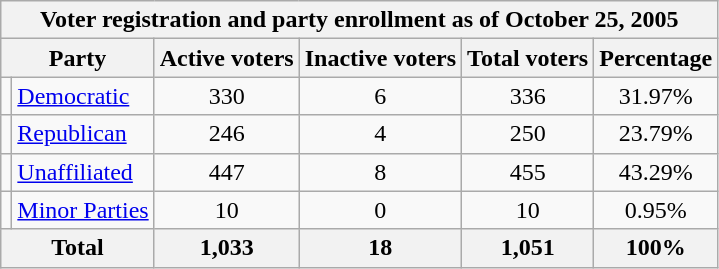<table class=wikitable>
<tr>
<th colspan = 6>Voter registration and party enrollment as of October 25, 2005</th>
</tr>
<tr>
<th colspan = 2>Party</th>
<th>Active voters</th>
<th>Inactive voters</th>
<th>Total voters</th>
<th>Percentage</th>
</tr>
<tr>
<td></td>
<td><a href='#'>Democratic</a></td>
<td align = center>330</td>
<td align = center>6</td>
<td align = center>336</td>
<td align = center>31.97%</td>
</tr>
<tr>
<td></td>
<td><a href='#'>Republican</a></td>
<td align = center>246</td>
<td align = center>4</td>
<td align = center>250</td>
<td align = center>23.79%</td>
</tr>
<tr>
<td></td>
<td><a href='#'>Unaffiliated</a></td>
<td align = center>447</td>
<td align = center>8</td>
<td align = center>455</td>
<td align = center>43.29%</td>
</tr>
<tr>
<td></td>
<td><a href='#'>Minor Parties</a></td>
<td align = center>10</td>
<td align = center>0</td>
<td align = center>10</td>
<td align = center>0.95%</td>
</tr>
<tr>
<th colspan = 2>Total</th>
<th align = center>1,033</th>
<th align = center>18</th>
<th align = center>1,051</th>
<th align = center>100%</th>
</tr>
</table>
